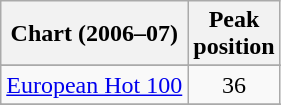<table class="wikitable sortable">
<tr>
<th>Chart (2006–07)</th>
<th>Peak<br>position</th>
</tr>
<tr>
</tr>
<tr>
<td><a href='#'>European Hot 100</a></td>
<td align="center">36</td>
</tr>
<tr>
</tr>
<tr>
</tr>
<tr>
</tr>
<tr>
</tr>
</table>
